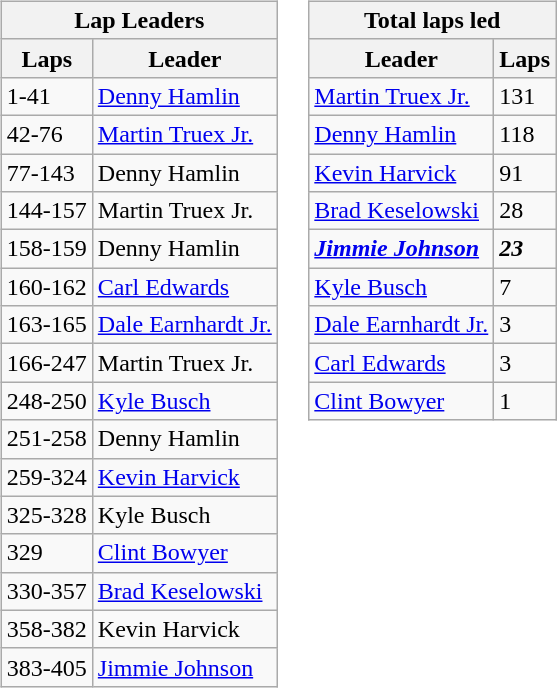<table>
<tr>
<td><br><table class="wikitable">
<tr>
<th colspan="4">Lap Leaders</th>
</tr>
<tr>
<th>Laps</th>
<th>Leader</th>
</tr>
<tr>
<td>1-41</td>
<td><a href='#'>Denny Hamlin</a></td>
</tr>
<tr>
<td>42-76</td>
<td><a href='#'>Martin Truex Jr.</a></td>
</tr>
<tr>
<td>77-143</td>
<td>Denny Hamlin</td>
</tr>
<tr>
<td>144-157</td>
<td>Martin Truex Jr.</td>
</tr>
<tr>
<td>158-159</td>
<td>Denny Hamlin</td>
</tr>
<tr>
<td>160-162</td>
<td><a href='#'>Carl Edwards</a></td>
</tr>
<tr>
<td>163-165</td>
<td><a href='#'>Dale Earnhardt Jr.</a></td>
</tr>
<tr>
<td>166-247</td>
<td>Martin Truex Jr.</td>
</tr>
<tr>
<td>248-250</td>
<td><a href='#'>Kyle Busch</a></td>
</tr>
<tr>
<td>251-258</td>
<td>Denny Hamlin</td>
</tr>
<tr>
<td>259-324</td>
<td><a href='#'>Kevin Harvick</a></td>
</tr>
<tr>
<td>325-328</td>
<td>Kyle Busch</td>
</tr>
<tr>
<td>329</td>
<td><a href='#'>Clint Bowyer</a></td>
</tr>
<tr>
<td>330-357</td>
<td><a href='#'>Brad Keselowski</a></td>
</tr>
<tr>
<td>358-382</td>
<td>Kevin Harvick</td>
</tr>
<tr>
<td>383-405</td>
<td><a href='#'>Jimmie Johnson</a></td>
</tr>
</table>
</td>
<td valign="top"><br><table class="wikitable">
<tr>
<th colspan="2">Total laps led</th>
</tr>
<tr>
<th>Leader</th>
<th>Laps</th>
</tr>
<tr>
<td><a href='#'>Martin Truex Jr.</a></td>
<td>131</td>
</tr>
<tr>
<td><a href='#'>Denny Hamlin</a></td>
<td>118</td>
</tr>
<tr>
<td><a href='#'>Kevin Harvick</a></td>
<td>91</td>
</tr>
<tr>
<td><a href='#'>Brad Keselowski</a></td>
<td>28</td>
</tr>
<tr>
<td><strong><em><a href='#'>Jimmie Johnson</a></em></strong></td>
<td><strong><em>23</em></strong></td>
</tr>
<tr>
<td><a href='#'>Kyle Busch</a></td>
<td>7</td>
</tr>
<tr>
<td><a href='#'>Dale Earnhardt Jr.</a></td>
<td>3</td>
</tr>
<tr>
<td><a href='#'>Carl Edwards</a></td>
<td>3</td>
</tr>
<tr>
<td><a href='#'>Clint Bowyer</a></td>
<td>1</td>
</tr>
</table>
</td>
</tr>
</table>
